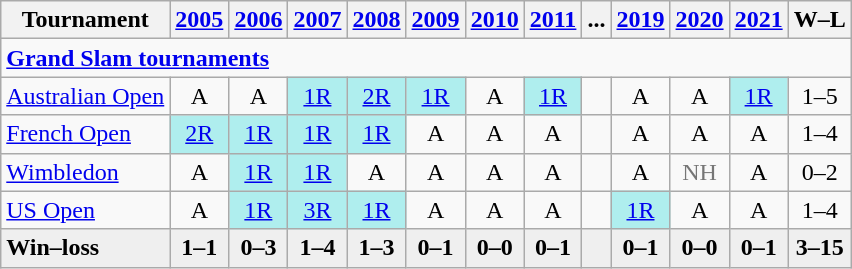<table class=wikitable style=text-align:center>
<tr>
<th>Tournament</th>
<th><a href='#'>2005</a></th>
<th><a href='#'>2006</a></th>
<th><a href='#'>2007</a></th>
<th><a href='#'>2008</a></th>
<th><a href='#'>2009</a></th>
<th><a href='#'>2010</a></th>
<th><a href='#'>2011</a></th>
<th>...</th>
<th><a href='#'>2019</a></th>
<th><a href='#'>2020</a></th>
<th><a href='#'>2021</a></th>
<th>W–L</th>
</tr>
<tr>
<td colspan="13" align="left"><strong><a href='#'>Grand Slam tournaments</a></strong></td>
</tr>
<tr>
<td align=left><a href='#'>Australian Open</a></td>
<td>A</td>
<td>A</td>
<td bgcolor=afeeee><a href='#'>1R</a></td>
<td bgcolor=afeeee><a href='#'>2R</a></td>
<td bgcolor=afeeee><a href='#'>1R</a></td>
<td>A</td>
<td bgcolor=afeeee><a href='#'>1R</a></td>
<td></td>
<td>A</td>
<td>A</td>
<td bgcolor=afeeee><a href='#'>1R</a></td>
<td>1–5</td>
</tr>
<tr>
<td align=left><a href='#'>French Open</a></td>
<td bgcolor=afeeee><a href='#'>2R</a></td>
<td bgcolor=afeeee><a href='#'>1R</a></td>
<td bgcolor=afeeee><a href='#'>1R</a></td>
<td bgcolor=afeeee><a href='#'>1R</a></td>
<td>A</td>
<td>A</td>
<td>A</td>
<td></td>
<td>A</td>
<td>A</td>
<td>A</td>
<td>1–4</td>
</tr>
<tr>
<td align=left><a href='#'>Wimbledon</a></td>
<td>A</td>
<td bgcolor=afeeee><a href='#'>1R</a></td>
<td bgcolor=afeeee><a href='#'>1R</a></td>
<td>A</td>
<td>A</td>
<td>A</td>
<td>A</td>
<td></td>
<td>A</td>
<td style=color:#767676>NH</td>
<td>A</td>
<td>0–2</td>
</tr>
<tr>
<td align=left><a href='#'>US Open</a></td>
<td>A</td>
<td bgcolor=afeeee><a href='#'>1R</a></td>
<td bgcolor=afeeee><a href='#'>3R</a></td>
<td bgcolor=afeeee><a href='#'>1R</a></td>
<td>A</td>
<td>A</td>
<td>A</td>
<td></td>
<td bgcolor=afeeee><a href='#'>1R</a></td>
<td>A</td>
<td>A</td>
<td>1–4</td>
</tr>
<tr style=background:#efefef;font-weight:bold>
<td style="text-align:left">Win–loss</td>
<td>1–1</td>
<td>0–3</td>
<td>1–4</td>
<td>1–3</td>
<td>0–1</td>
<td>0–0</td>
<td>0–1</td>
<td></td>
<td>0–1</td>
<td>0–0</td>
<td>0–1</td>
<td>3–15</td>
</tr>
</table>
